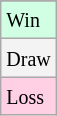<table class="wikitable">
<tr>
</tr>
<tr bgcolor = "#d0ffe3">
<td><small>Win</small></td>
</tr>
<tr bgcolor = "#f3f3f3">
<td><small>Draw</small></td>
</tr>
<tr bgcolor = "#ffd0e3">
<td><small>Loss</small></td>
</tr>
</table>
